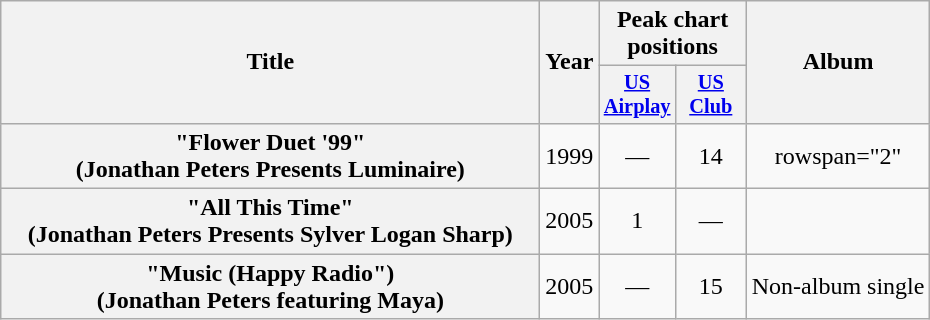<table class="wikitable plainrowheaders" style="text-align:center;">
<tr>
<th scope="col" rowspan="2" style="width:22em;">Title</th>
<th scope="col" rowspan="2" style="width:1em;">Year</th>
<th scope="col" colspan="2">Peak chart positions</th>
<th scope="col" rowspan="2">Album</th>
</tr>
<tr>
<th scope="col" style="width:3em;font-size:85%;"><a href='#'>US Airplay</a><br></th>
<th scope="col" style="width:3em;font-size:85%;"><a href='#'>US<br>Club</a><br></th>
</tr>
<tr>
<th scope="row">"Flower Duet '99"<br><span>(Jonathan Peters Presents Luminaire)</span></th>
<td>1999</td>
<td>—</td>
<td>14</td>
<td>rowspan="2" </td>
</tr>
<tr>
<th scope="row">"All This Time"<br><span>(Jonathan Peters Presents Sylver Logan Sharp)</span></th>
<td>2005</td>
<td>1</td>
<td>—</td>
</tr>
<tr>
<th scope="row">"Music (Happy Radio")<br><span>(Jonathan Peters featuring Maya)</span></th>
<td>2005</td>
<td>—</td>
<td>15</td>
<td>Non-album single</td>
</tr>
</table>
